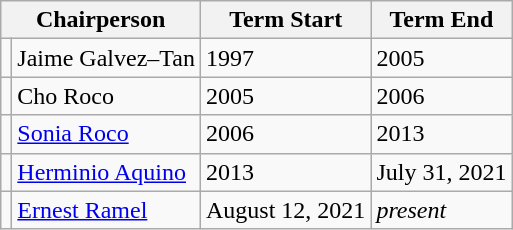<table class="wikitable collapsible sortable">
<tr>
<th colspan="2">Chairperson</th>
<th>Term Start</th>
<th>Term End</th>
</tr>
<tr>
<td></td>
<td>Jaime Galvez–Tan</td>
<td>1997</td>
<td>2005</td>
</tr>
<tr>
<td></td>
<td>Cho Roco</td>
<td>2005</td>
<td>2006</td>
</tr>
<tr>
<td></td>
<td><a href='#'>Sonia Roco</a></td>
<td>2006</td>
<td>2013</td>
</tr>
<tr>
<td></td>
<td><a href='#'>Herminio Aquino</a></td>
<td>2013</td>
<td>July 31, 2021</td>
</tr>
<tr>
<td></td>
<td><a href='#'>Ernest Ramel</a></td>
<td>August 12, 2021</td>
<td><em>present</em></td>
</tr>
</table>
